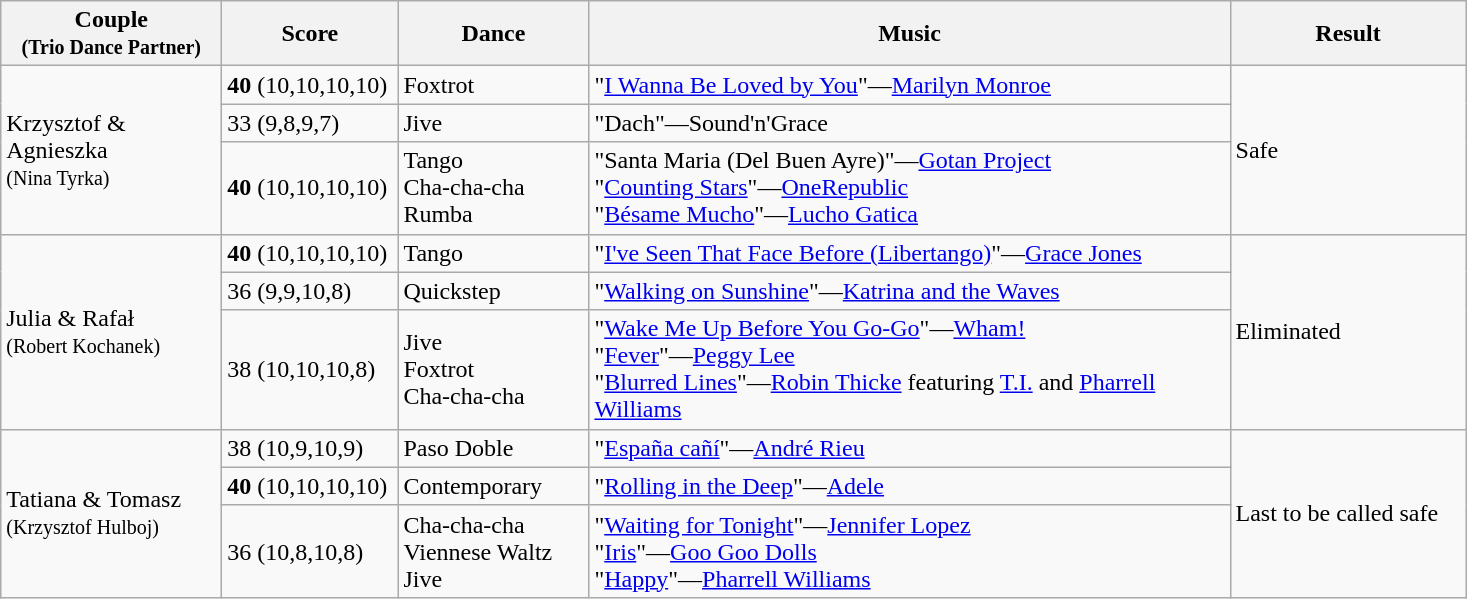<table class="wikitable">
<tr>
<th width="140">Couple<br><small>(Trio Dance Partner)</small></th>
<th width="110">Score</th>
<th width="120">Dance</th>
<th width="420">Music</th>
<th width="150">Result</th>
</tr>
<tr>
<td rowspan="3">Krzysztof & Agnieszka<br><small>(Nina Tyrka)</small></td>
<td><strong>40</strong> (10,10,10,10)</td>
<td>Foxtrot</td>
<td>"<a href='#'>I Wanna Be Loved by You</a>"—<a href='#'>Marilyn Monroe</a></td>
<td rowspan="3">Safe</td>
</tr>
<tr>
<td>33 (9,8,9,7)</td>
<td>Jive</td>
<td>"Dach"—Sound'n'Grace</td>
</tr>
<tr>
<td><strong>40</strong> (10,10,10,10)</td>
<td>Tango<br>Cha-cha-cha<br>Rumba</td>
<td>"Santa Maria (Del Buen Ayre)"—<a href='#'>Gotan Project</a><br>"<a href='#'>Counting Stars</a>"—<a href='#'>OneRepublic</a><br>"<a href='#'>Bésame Mucho</a>"—<a href='#'>Lucho Gatica</a></td>
</tr>
<tr>
<td rowspan="3">Julia & Rafał<br><small>(Robert Kochanek)</small></td>
<td><strong>40</strong> (10,10,10,10)</td>
<td>Tango</td>
<td>"<a href='#'>I've Seen That Face Before (Libertango)</a>"—<a href='#'>Grace Jones</a></td>
<td rowspan="3">Eliminated</td>
</tr>
<tr>
<td>36 (9,9,10,8)</td>
<td>Quickstep</td>
<td>"<a href='#'>Walking on Sunshine</a>"—<a href='#'>Katrina and the Waves</a></td>
</tr>
<tr>
<td>38 (10,10,10,8)</td>
<td>Jive<br>Foxtrot<br>Cha-cha-cha</td>
<td>"<a href='#'>Wake Me Up Before You Go-Go</a>"—<a href='#'>Wham!</a><br>"<a href='#'>Fever</a>"—<a href='#'>Peggy Lee</a><br>"<a href='#'>Blurred Lines</a>"—<a href='#'>Robin Thicke</a> featuring <a href='#'>T.I.</a> and <a href='#'>Pharrell Williams</a></td>
</tr>
<tr>
<td rowspan="3">Tatiana & Tomasz<br><small>(Krzysztof Hulboj)</small></td>
<td>38 (10,9,10,9)</td>
<td>Paso Doble</td>
<td>"<a href='#'>España cañí</a>"—<a href='#'>André Rieu</a></td>
<td rowspan="3">Last to be called safe</td>
</tr>
<tr>
<td><strong>40</strong> (10,10,10,10)</td>
<td>Contemporary</td>
<td>"<a href='#'>Rolling in the Deep</a>"—<a href='#'>Adele</a></td>
</tr>
<tr>
<td>36 (10,8,10,8)</td>
<td>Cha-cha-cha<br>Viennese Waltz<br>Jive</td>
<td>"<a href='#'>Waiting for Tonight</a>"—<a href='#'>Jennifer Lopez</a><br>"<a href='#'>Iris</a>"—<a href='#'>Goo Goo Dolls</a><br>"<a href='#'>Happy</a>"—<a href='#'>Pharrell Williams</a></td>
</tr>
</table>
